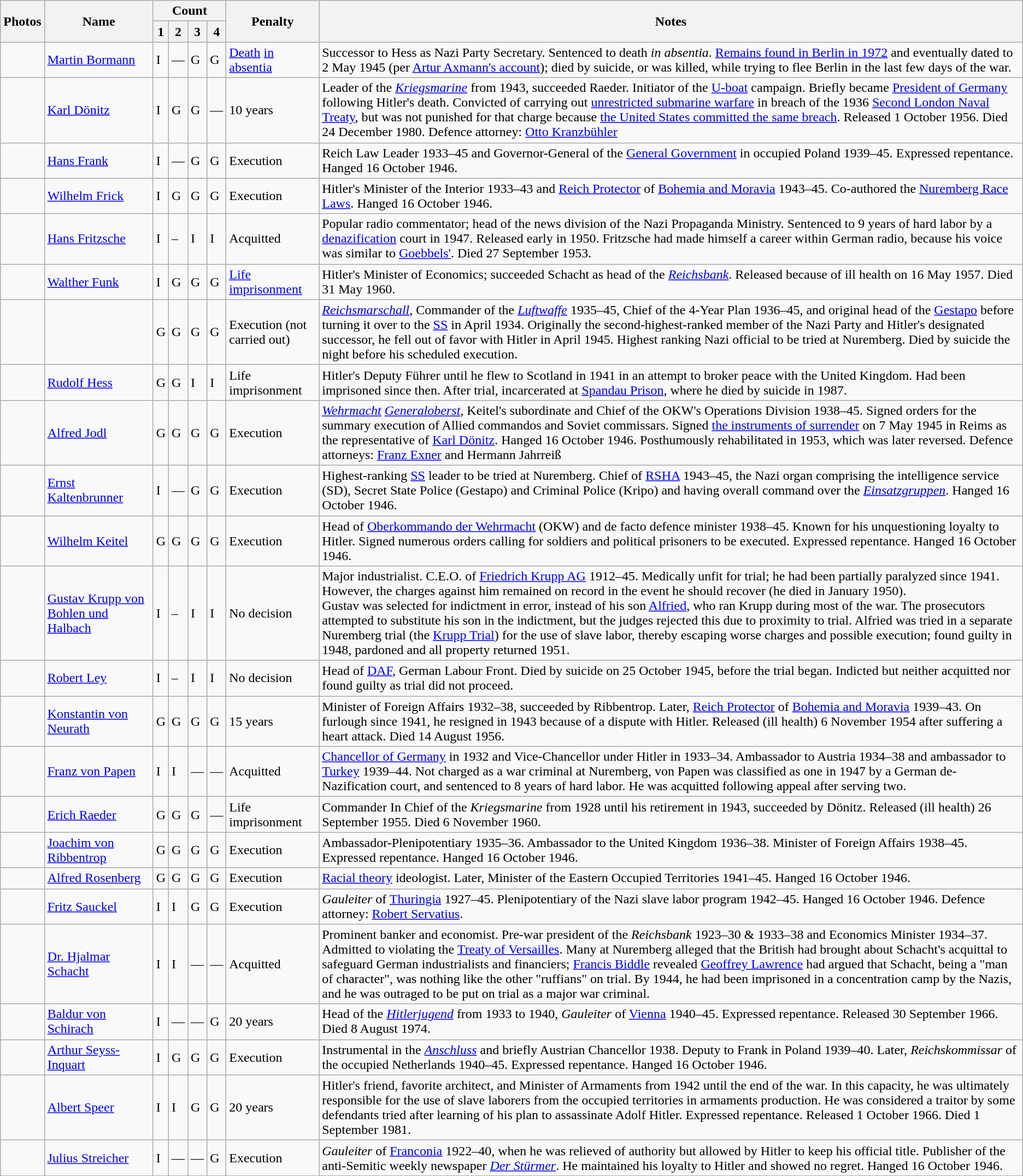<table class="wikitable sortable">
<tr>
<th rowspan=2 class="unsortable">Photos</th>
<th rowspan=2>Name</th>
<th colspan=4>Count</th>
<th rowspan=2>Penalty</th>
<th rowspan=2 class="unsortable">Notes</th>
</tr>
<tr>
<th>1</th>
<th>2</th>
<th>3</th>
<th>4</th>
</tr>
<tr valign="center">
<td></td>
<td data-sort-value="Bormann, Martin"><a href='#'>Martin Bormann</a></td>
<td>I</td>
<td>—</td>
<td>G</td>
<td>G</td>
<td data-sort-value=99><a href='#'>Death</a> <a href='#'>in absentia</a></td>
<td>Successor to Hess as Nazi Party Secretary. Sentenced to death <em>in absentia</em>. <a href='#'>Remains found in Berlin in 1972</a> and eventually dated to 2 May 1945 (per <a href='#'>Artur Axmann's account</a>); died by suicide, or was killed, while trying to flee Berlin in the last few days of the war.</td>
</tr>
<tr valign="center">
<td></td>
<td data-sort-value="Dönitz, Karl"><a href='#'>Karl Dönitz</a></td>
<td>I</td>
<td>G</td>
<td>G</td>
<td>—</td>
<td data-sort-value=10>10 years</td>
<td>Leader of the <em><a href='#'>Kriegsmarine</a></em> from 1943, succeeded Raeder. Initiator of the <a href='#'>U-boat</a> campaign. Briefly became <a href='#'>President of Germany</a> following Hitler's death. Convicted of carrying out <a href='#'>unrestricted submarine warfare</a> in breach of the 1936 <a href='#'>Second London Naval Treaty</a>, but was not punished for that charge because <a href='#'>the United States committed the same breach</a>. Released 1 October 1956. Died 24 December 1980. Defence attorney: <a href='#'>Otto Kranzbühler</a></td>
</tr>
<tr valign="center">
<td></td>
<td data-sort-value="Frank, Hans"><a href='#'>Hans Frank</a></td>
<td>I</td>
<td>—</td>
<td>G</td>
<td>G</td>
<td data-sort-value=99>Execution</td>
<td>Reich Law Leader 1933–45 and Governor-General of the <a href='#'>General Government</a> in occupied Poland 1939–45. Expressed repentance. Hanged 16 October 1946.</td>
</tr>
<tr valign="center">
<td></td>
<td data-sort-value="Frick, Wilhelm"><a href='#'>Wilhelm Frick</a></td>
<td>I</td>
<td>G</td>
<td>G</td>
<td>G</td>
<td data-sort-value=99>Execution</td>
<td>Hitler's Minister of the Interior 1933–43 and <a href='#'>Reich Protector</a> of <a href='#'>Bohemia and Moravia</a> 1943–45. Co-authored the <a href='#'>Nuremberg Race Laws</a>. Hanged 16 October 1946.</td>
</tr>
<tr valign="center">
<td></td>
<td data-sort-value="Fritzsche, Hans"><a href='#'>Hans Fritzsche</a></td>
<td>I</td>
<td>–</td>
<td>I</td>
<td>I</td>
<td data-sort-value=0>Acquitted</td>
<td>Popular radio commentator; head of the news division of the Nazi Propaganda Ministry. Sentenced to 9 years of hard labor by a <a href='#'>denazification</a> court in 1947. Released early in 1950. Fritzsche had made himself a career within German radio, because his voice was similar to <a href='#'>Goebbels'</a>. Died 27 September 1953.</td>
</tr>
<tr valign="center">
<td></td>
<td data-sort-value="Funk, Walther"><a href='#'>Walther Funk</a></td>
<td>I</td>
<td>G</td>
<td>G</td>
<td>G</td>
<td data-sort-value=98><a href='#'>Life imprisonment</a></td>
<td>Hitler's Minister of Economics; succeeded Schacht as head of the <em><a href='#'>Reichsbank</a></em>. Released because of ill health on 16 May 1957. Died 31 May 1960.</td>
</tr>
<tr valign="center">
<td></td>
<td data-sort-value="Göring, Hermann"></td>
<td>G</td>
<td>G</td>
<td>G</td>
<td>G</td>
<td data-sort-value=99>Execution (not carried out)</td>
<td><em><a href='#'>Reichsmarschall</a></em>, Commander of the <em><a href='#'>Luftwaffe</a></em> 1935–45, Chief of the 4-Year Plan 1936–45, and original head of the <a href='#'>Gestapo</a> before turning it over to the <a href='#'>SS</a> in April 1934. Originally the second-highest-ranked member of the Nazi Party and Hitler's designated successor, he fell out of favor with Hitler in April 1945. Highest ranking Nazi official to be tried at Nuremberg. Died by suicide the night before his scheduled execution.</td>
</tr>
<tr valign="center">
<td></td>
<td data-sort-value="Hess, Rudolf"><a href='#'>Rudolf Hess</a></td>
<td>G</td>
<td>G</td>
<td>I</td>
<td>I</td>
<td data-sort-value=98>Life imprisonment</td>
<td>Hitler's Deputy Führer until he flew to Scotland in 1941 in an attempt to broker peace with the United Kingdom. Had been imprisoned since then. After trial, incarcerated at <a href='#'>Spandau Prison</a>, where he died by suicide in 1987.</td>
</tr>
<tr valign="center">
<td></td>
<td data-sort-value="Jodl, Alfred"><a href='#'>Alfred Jodl</a></td>
<td>G</td>
<td>G</td>
<td>G</td>
<td>G</td>
<td data-sort-value=99>Execution</td>
<td><em><a href='#'>Wehrmacht</a></em> <em><a href='#'>Generaloberst</a></em>, Keitel's subordinate and Chief of the OKW's Operations Division 1938–45. Signed orders for the summary execution of Allied commandos and Soviet commissars.  Signed <a href='#'>the instruments of surrender</a> on 7 May 1945 in Reims as the representative of <a href='#'>Karl Dönitz</a>. Hanged 16 October 1946. Posthumously rehabilitated in 1953, which was later reversed. Defence attorneys: <a href='#'>Franz Exner</a> and Hermann Jahrreiß</td>
</tr>
<tr valign="center">
<td></td>
<td data-sort-value="Kaltenbrunner, Ernst"><a href='#'>Ernst Kaltenbrunner</a></td>
<td>I</td>
<td>—</td>
<td>G</td>
<td>G</td>
<td data-sort-value=99>Execution</td>
<td>Highest-ranking <a href='#'>SS</a> leader to be tried at Nuremberg. Chief of <a href='#'>RSHA</a> 1943–45, the Nazi organ comprising the intelligence service (SD), Secret State Police (Gestapo) and Criminal Police (Kripo) and having overall command over the <em><a href='#'>Einsatzgruppen</a></em>. Hanged 16 October 1946.</td>
</tr>
<tr valign="center">
<td></td>
<td data-sort-value="Keitel, Wilhelm"><a href='#'>Wilhelm Keitel</a></td>
<td>G</td>
<td>G</td>
<td>G</td>
<td>G</td>
<td data-sort-value=99>Execution</td>
<td>Head of <a href='#'>Oberkommando der Wehrmacht</a> (OKW) and de facto defence minister 1938–45. Known for his unquestioning loyalty to Hitler. Signed numerous orders calling for soldiers and political prisoners to be executed. Expressed repentance. Hanged 16 October 1946.</td>
</tr>
<tr valign="center">
<td></td>
<td data-sort-value="Krupp, Gustav"><a href='#'>Gustav Krupp von Bohlen und Halbach</a></td>
<td>I</td>
<td>–</td>
<td>I</td>
<td>I</td>
<td data-sort-value=1>No decision</td>
<td>Major industrialist. C.E.O. of <a href='#'>Friedrich Krupp AG</a> 1912–45. Medically unfit for trial; he had been partially paralyzed since 1941. However, the charges against him remained on record in the event he should recover (he died in January 1950).<br>Gustav was selected for indictment in error, instead of his son <a href='#'>Alfried</a>, who ran Krupp during most of the war. The prosecutors attempted to substitute his son in the indictment, but the judges rejected this due to proximity to trial.  Alfried was tried in a separate Nuremberg trial (the <a href='#'>Krupp Trial</a>) for the use of slave labor, thereby escaping worse charges and possible execution; found guilty in 1948, pardoned and all property returned 1951.</td>
</tr>
<tr valign="center">
<td></td>
<td data-sort-value="Ley, Robert"><a href='#'>Robert Ley</a></td>
<td>I</td>
<td>–</td>
<td>I</td>
<td>I</td>
<td data-sort-value=1>No decision</td>
<td>Head of <a href='#'>DAF</a>, German Labour Front. Died by suicide on 25 October 1945, before the trial began. Indicted but neither acquitted nor found guilty as trial did not proceed.</td>
</tr>
<tr valign="center">
<td></td>
<td data-sort-value="Neurath, Konstantin von"><a href='#'>Konstantin von Neurath</a></td>
<td>G</td>
<td>G</td>
<td>G</td>
<td>G</td>
<td data-sort-value=15>15 years</td>
<td>Minister of Foreign Affairs 1932–38, succeeded by Ribbentrop. Later, <a href='#'>Reich Protector</a> of <a href='#'>Bohemia and Moravia</a> 1939–43. On furlough since 1941, he resigned in 1943 because of a dispute with Hitler. Released (ill health) 6 November 1954 after suffering a heart attack. Died 14 August 1956.</td>
</tr>
<tr valign="center">
<td></td>
<td data-sort-value="Papen, Franz von"><a href='#'>Franz von Papen</a></td>
<td>I</td>
<td>I</td>
<td>—</td>
<td>—</td>
<td data-sort-value=0>Acquitted</td>
<td><a href='#'>Chancellor of Germany</a> in 1932 and Vice-Chancellor under Hitler in 1933–34. Ambassador to Austria 1934–38 and ambassador to <a href='#'>Turkey</a> 1939–44. Not charged as a war criminal at Nuremberg, von Papen was classified as one in 1947 by a German de-Nazification court, and sentenced to 8 years of hard labor. He was acquitted following appeal after serving two.</td>
</tr>
<tr valign="center">
<td></td>
<td data-sort-value="Raeder, Erich"><a href='#'>Erich Raeder</a></td>
<td>G</td>
<td>G</td>
<td>G</td>
<td>—</td>
<td data-sort-value=98>Life imprisonment</td>
<td>Commander In Chief of the <em>Kriegsmarine</em> from 1928 until his retirement in 1943, succeeded by Dönitz. Released (ill health) 26 September 1955. Died 6 November 1960.</td>
</tr>
<tr valign="center">
<td></td>
<td data-sort-value="Ribbentrop, Joachim von"><a href='#'>Joachim von Ribbentrop</a></td>
<td>G</td>
<td>G</td>
<td>G</td>
<td>G</td>
<td data-sort-value=99>Execution</td>
<td>Ambassador-Plenipotentiary 1935–36. Ambassador to the United Kingdom 1936–38. Minister of Foreign Affairs 1938–45. Expressed repentance. Hanged 16 October 1946.</td>
</tr>
<tr valign="center">
<td></td>
<td data-sort-value="Rosenberg, Alfred"><a href='#'>Alfred Rosenberg</a></td>
<td>G</td>
<td>G</td>
<td>G</td>
<td>G</td>
<td data-sort-value=99>Execution</td>
<td><a href='#'>Racial theory</a> ideologist. Later, Minister of the Eastern Occupied Territories 1941–45. Hanged 16 October 1946.</td>
</tr>
<tr valign="center">
<td></td>
<td data-sort-value="Sauckel, Fritz"><a href='#'>Fritz Sauckel</a></td>
<td>I</td>
<td>I</td>
<td>G</td>
<td>G</td>
<td data-sort-value=99>Execution</td>
<td><em>Gauleiter</em> of <a href='#'>Thuringia</a> 1927–45. Plenipotentiary of the Nazi slave labor program 1942–45.  Hanged 16 October 1946. Defence attorney: <a href='#'>Robert Servatius</a>.</td>
</tr>
<tr valign="center">
<td></td>
<td data-sort-value="Schacht, Hjalmar"><a href='#'>Dr. Hjalmar Schacht</a></td>
<td>I</td>
<td>I</td>
<td>—</td>
<td>—</td>
<td data-sort-value=0>Acquitted</td>
<td>Prominent banker and economist. Pre-war president of the <em>Reichsbank</em> 1923–30 & 1933–38 and Economics Minister 1934–37. Admitted to violating the <a href='#'>Treaty of Versailles</a>. Many at Nuremberg alleged that the British had brought about Schacht's acquittal to safeguard German industrialists and financiers; <a href='#'>Francis Biddle</a> revealed <a href='#'>Geoffrey Lawrence</a> had argued that Schacht, being a "man of character", was nothing like the other "ruffians" on trial.  By 1944, he had been imprisoned in a concentration camp by the Nazis, and he was outraged to be put on trial as a major war criminal.</td>
</tr>
<tr valign="center">
<td></td>
<td data-sort-value="Schirach, Baldur von"><a href='#'>Baldur von Schirach</a></td>
<td>I</td>
<td>—</td>
<td>—</td>
<td>G</td>
<td data-sort-value=20>20 years</td>
<td>Head of the <a href='#'><em>Hitlerjugend</em></a> from 1933 to 1940, <em>Gauleiter</em> of <a href='#'>Vienna</a> 1940–45. Expressed repentance.  Released 30 September 1966. Died 8 August 1974.</td>
</tr>
<tr valign="center">
<td></td>
<td data-sort-value="Seyss-Inquart, Arthur"><a href='#'>Arthur Seyss-Inquart</a></td>
<td>I</td>
<td>G</td>
<td>G</td>
<td>G</td>
<td data-sort-value=99>Execution</td>
<td>Instrumental in the <em><a href='#'>Anschluss</a></em> and briefly Austrian Chancellor 1938. Deputy to Frank in Poland 1939–40. Later, <em>Reichskommissar</em> of the occupied Netherlands 1940–45. Expressed repentance. Hanged 16 October 1946.</td>
</tr>
<tr valign="center">
<td></td>
<td data-sort-value="Speer, Albert"><a href='#'>Albert Speer</a></td>
<td>I</td>
<td>I</td>
<td>G</td>
<td>G</td>
<td data-sort-value=20>20 years</td>
<td>Hitler's friend, favorite architect, and Minister of Armaments from 1942 until the end of the war. In this capacity, he was ultimately responsible for the use of slave laborers from the occupied territories in armaments production. He was considered a traitor by some defendants tried after learning of his plan to assassinate Adolf Hitler. Expressed repentance.  Released 1 October 1966. Died 1 September 1981.</td>
</tr>
<tr valign="center">
<td></td>
<td data-sort-value="Streicher, Julius"><a href='#'>Julius Streicher</a></td>
<td>I</td>
<td>—</td>
<td>—</td>
<td>G</td>
<td data-sort-value=99>Execution</td>
<td><em>Gauleiter</em> of <a href='#'>Franconia</a> 1922–40, when he was relieved of authority but allowed by Hitler to keep his official title. Publisher of the anti-Semitic weekly newspaper <em><a href='#'>Der Stürmer</a></em>. He maintained his loyalty to Hitler and showed no regret. Hanged 16 October 1946.</td>
</tr>
</table>
